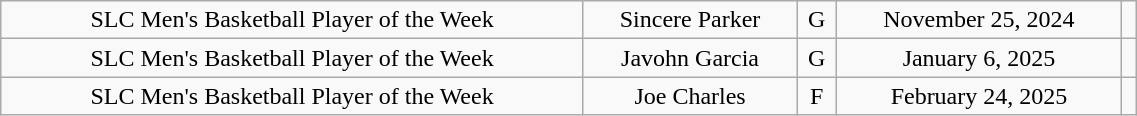<table class="wikitable" style="width: 60%;text-align: center;">
<tr align="center">
<td rowspan="1">SLC Men's Basketball Player of the Week</td>
<td>Sincere Parker</td>
<td>G</td>
<td>November 25, 2024</td>
<td></td>
</tr>
<tr align="center">
<td rowspan="1">SLC Men's Basketball Player of the Week</td>
<td>Javohn Garcia</td>
<td>G</td>
<td>January 6, 2025</td>
<td></td>
</tr>
<tr align="center">
<td rowspan="1">SLC Men's Basketball Player of the Week</td>
<td>Joe Charles</td>
<td>F</td>
<td>February 24, 2025</td>
<td></td>
</tr>
</table>
